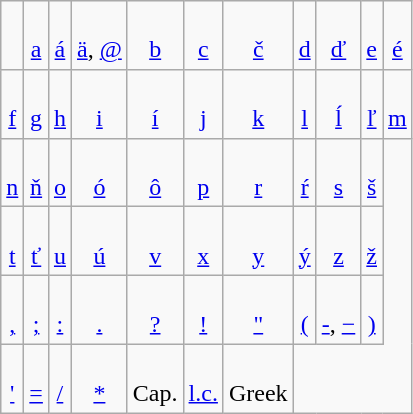<table class="wikitable" style="line-height: 1.2">
<tr align=center>
<td> <br>  </td>
<td> <br> <a href='#'>a</a></td>
<td> <br> <a href='#'>á</a></td>
<td> <br> <a href='#'>ä</a>, <a href='#'>@</a></td>
<td> <br> <a href='#'>b</a></td>
<td> <br> <a href='#'>c</a></td>
<td> <br> <a href='#'>č</a></td>
<td> <br> <a href='#'>d</a></td>
<td> <br> <a href='#'>ď</a></td>
<td> <br> <a href='#'>e</a></td>
<td> <br> <a href='#'>é</a></td>
</tr>
<tr align=center>
<td> <br> <a href='#'>f</a></td>
<td> <br> <a href='#'>g</a></td>
<td> <br> <a href='#'>h</a></td>
<td> <br> <a href='#'>i</a></td>
<td> <br> <a href='#'>í</a></td>
<td> <br> <a href='#'>j</a></td>
<td> <br> <a href='#'>k</a></td>
<td> <br> <a href='#'>l</a></td>
<td> <br> <a href='#'>ĺ</a></td>
<td> <br> <a href='#'>ľ</a></td>
<td> <br> <a href='#'>m</a></td>
</tr>
<tr align=center>
<td> <br> <a href='#'>n</a></td>
<td> <br> <a href='#'>ň</a></td>
<td> <br> <a href='#'>o</a></td>
<td> <br> <a href='#'>ó</a></td>
<td> <br> <a href='#'>ô</a></td>
<td> <br> <a href='#'>p</a></td>
<td> <br> <a href='#'>r</a></td>
<td> <br> <a href='#'>ŕ</a></td>
<td> <br> <a href='#'>s</a></td>
<td> <br> <a href='#'>š</a></td>
</tr>
<tr align=center>
<td> <br> <a href='#'>t</a></td>
<td> <br> <a href='#'>ť</a></td>
<td> <br> <a href='#'>u</a></td>
<td> <br> <a href='#'>ú</a></td>
<td> <br> <a href='#'>v</a></td>
<td> <br> <a href='#'>x</a></td>
<td> <br> <a href='#'>y</a></td>
<td> <br> <a href='#'>ý</a></td>
<td> <br> <a href='#'>z</a></td>
<td> <br> <a href='#'>ž</a></td>
</tr>
<tr align=center>
<td> <br> <a href='#'>,</a></td>
<td> <br> <a href='#'>;</a></td>
<td> <br> <a href='#'>:</a></td>
<td> <br> <a href='#'>.</a></td>
<td> <br> <a href='#'>?</a></td>
<td> <br> <a href='#'>!</a></td>
<td> <br> <a href='#'>"</a></td>
<td> <br> <a href='#'>(</a></td>
<td> <br> <a href='#'>-</a>, <a href='#'>&minus;</a></td>
<td> <br> <a href='#'>)</a></td>
</tr>
<tr align=center>
<td> <br> <a href='#'>'</a></td>
<td> <br> <a href='#'>=</a></td>
<td> <br> <a href='#'>/</a></td>
<td> <br> <a href='#'>*</a></td>
<td> <br> Cap.</td>
<td> <br> <a href='#'>l.c.</a></td>
<td> <br> Greek</td>
</tr>
</table>
